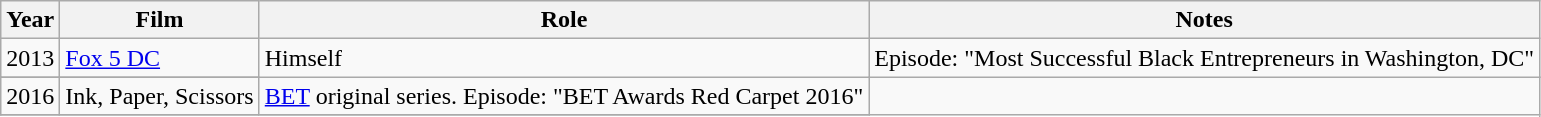<table class="wikitable sortable">
<tr>
<th>Year</th>
<th>Film</th>
<th>Role</th>
<th class="unsortable">Notes</th>
</tr>
<tr>
<td>2013</td>
<td><a href='#'>Fox 5 DC</a></td>
<td rowspan="2">Himself</td>
<td>Episode: "Most Successful Black Entrepreneurs in Washington, DC"</td>
</tr>
<tr>
</tr>
<tr>
<td>2016</td>
<td>Ink, Paper, Scissors</td>
<td><a href='#'>BET</a> original series. Episode: "BET Awards Red Carpet 2016"</td>
</tr>
<tr>
</tr>
</table>
